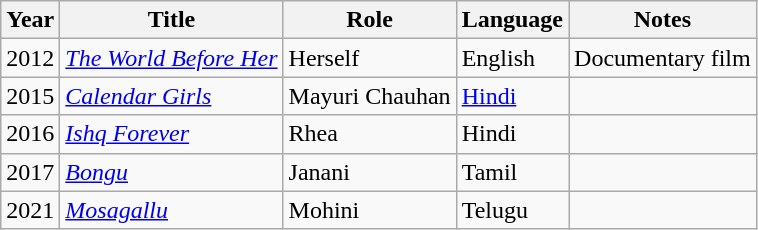<table class="wikitable sortable">
<tr>
<th>Year</th>
<th>Title</th>
<th>Role</th>
<th>Language</th>
<th>Notes</th>
</tr>
<tr>
<td>2012</td>
<td><em><a href='#'>The World Before Her</a></em></td>
<td>Herself</td>
<td>English</td>
<td>Documentary film</td>
</tr>
<tr>
<td>2015</td>
<td><em><a href='#'>Calendar Girls</a> </em></td>
<td>Mayuri Chauhan</td>
<td><a href='#'>Hindi</a></td>
<td></td>
</tr>
<tr>
<td>2016</td>
<td><em><a href='#'>Ishq Forever</a> </em></td>
<td>Rhea</td>
<td>Hindi</td>
<td></td>
</tr>
<tr>
<td>2017</td>
<td><em><a href='#'>Bongu</a></em></td>
<td>Janani</td>
<td>Tamil</td>
<td></td>
</tr>
<tr>
<td>2021</td>
<td><em><a href='#'>Mosagallu</a></em></td>
<td>Mohini</td>
<td>Telugu</td>
<td></td>
</tr>
</table>
